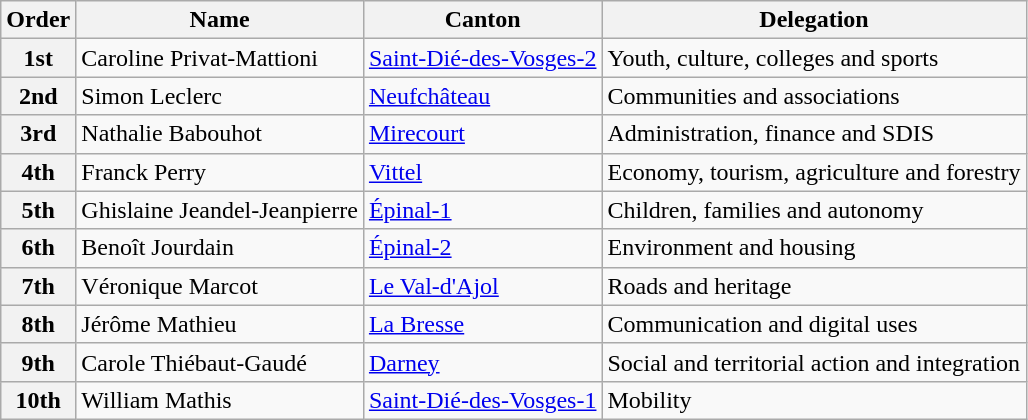<table class="wikitable">
<tr>
<th>Order</th>
<th>Name</th>
<th>Canton</th>
<th>Delegation</th>
</tr>
<tr>
<th>1st</th>
<td>Caroline Privat-Mattioni</td>
<td><a href='#'>Saint-Dié-des-Vosges-2</a></td>
<td>Youth, culture, colleges and sports</td>
</tr>
<tr>
<th>2nd</th>
<td>Simon Leclerc</td>
<td><a href='#'>Neufchâteau</a></td>
<td>Communities and associations</td>
</tr>
<tr>
<th>3rd</th>
<td>Nathalie Babouhot</td>
<td><a href='#'>Mirecourt</a></td>
<td>Administration, finance and SDIS</td>
</tr>
<tr>
<th>4th</th>
<td>Franck Perry</td>
<td><a href='#'>Vittel</a></td>
<td>Economy, tourism, agriculture and forestry</td>
</tr>
<tr>
<th>5th</th>
<td>Ghislaine Jeandel-Jeanpierre</td>
<td><a href='#'>Épinal-1</a></td>
<td>Children, families and autonomy</td>
</tr>
<tr>
<th>6th</th>
<td>Benoît Jourdain</td>
<td><a href='#'>Épinal-2</a></td>
<td>Environment and housing</td>
</tr>
<tr>
<th>7th</th>
<td>Véronique Marcot</td>
<td><a href='#'>Le Val-d'Ajol</a></td>
<td>Roads and heritage</td>
</tr>
<tr>
<th>8th</th>
<td>Jérôme Mathieu</td>
<td><a href='#'>La Bresse</a></td>
<td>Communication and digital uses</td>
</tr>
<tr>
<th>9th</th>
<td>Carole Thiébaut-Gaudé</td>
<td><a href='#'>Darney</a></td>
<td>Social and territorial action and integration</td>
</tr>
<tr>
<th>10th</th>
<td>William Mathis</td>
<td><a href='#'>Saint-Dié-des-Vosges-1</a></td>
<td>Mobility</td>
</tr>
</table>
